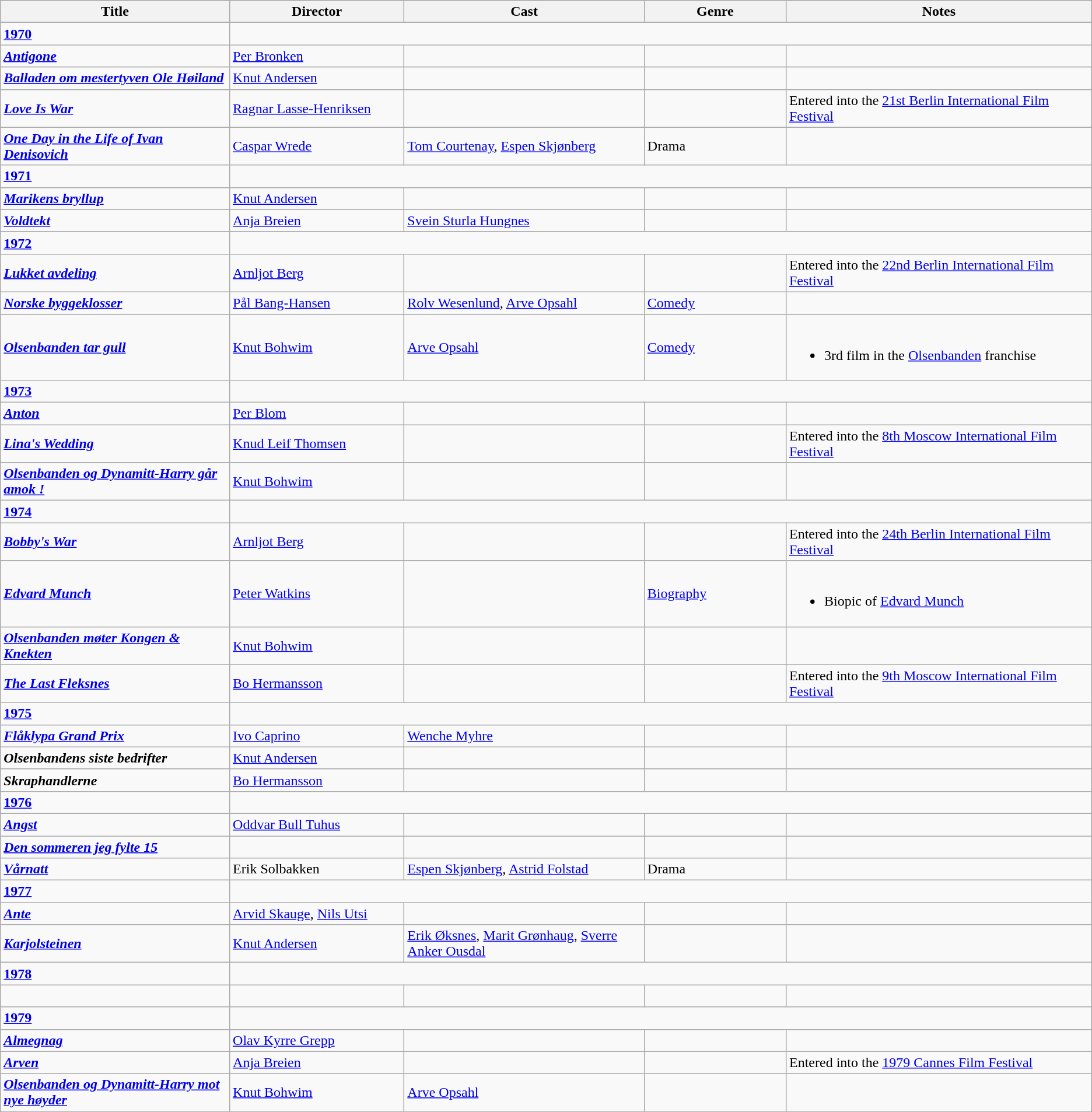<table class="wikitable">
<tr>
<th width=21%>Title</th>
<th width=16%>Director</th>
<th width=22%>Cast</th>
<th width=13%>Genre</th>
<th width=28%>Notes</th>
</tr>
<tr>
<td><strong><a href='#'>1970</a></strong></td>
</tr>
<tr>
<td><strong><em><a href='#'>Antigone</a></em></strong></td>
<td><a href='#'>Per Bronken</a></td>
<td></td>
<td></td>
<td></td>
</tr>
<tr>
<td><strong><em><a href='#'>Balladen om mestertyven Ole Høiland</a></em></strong></td>
<td><a href='#'>Knut Andersen</a></td>
<td></td>
<td></td>
<td></td>
</tr>
<tr>
<td><strong><em><a href='#'>Love Is War</a></em></strong></td>
<td><a href='#'>Ragnar Lasse-Henriksen</a></td>
<td></td>
<td></td>
<td>Entered into the <a href='#'>21st Berlin International Film Festival</a></td>
</tr>
<tr>
<td><strong><em><a href='#'>One Day in the Life of Ivan Denisovich</a></em></strong></td>
<td><a href='#'>Caspar Wrede</a></td>
<td><a href='#'>Tom Courtenay</a>, <a href='#'>Espen Skjønberg</a></td>
<td>Drama</td>
<td></td>
</tr>
<tr>
<td><strong><a href='#'>1971</a></strong></td>
</tr>
<tr>
<td><strong><em><a href='#'>Marikens bryllup</a></em></strong></td>
<td><a href='#'>Knut Andersen</a></td>
<td></td>
<td></td>
<td></td>
</tr>
<tr>
<td><strong><em><a href='#'>Voldtekt</a></em></strong></td>
<td><a href='#'>Anja Breien</a></td>
<td><a href='#'>Svein Sturla Hungnes</a></td>
<td></td>
<td></td>
</tr>
<tr>
<td><strong><a href='#'>1972</a></strong></td>
</tr>
<tr>
<td><strong><em><a href='#'>Lukket avdeling</a></em></strong></td>
<td><a href='#'>Arnljot Berg</a></td>
<td></td>
<td></td>
<td>Entered into the <a href='#'>22nd Berlin International Film Festival</a></td>
</tr>
<tr>
<td><strong><em><a href='#'>Norske byggeklosser</a></em></strong></td>
<td><a href='#'>Pål Bang-Hansen</a></td>
<td><a href='#'>Rolv Wesenlund</a>, <a href='#'>Arve Opsahl</a></td>
<td><a href='#'>Comedy</a></td>
<td></td>
</tr>
<tr>
<td><strong><em><a href='#'>Olsenbanden tar gull</a></em></strong></td>
<td><a href='#'>Knut Bohwim</a></td>
<td><a href='#'>Arve Opsahl</a></td>
<td><a href='#'>Comedy</a></td>
<td><br><ul><li>3rd film in the <a href='#'>Olsenbanden</a> franchise</li></ul></td>
</tr>
<tr>
<td><strong><a href='#'>1973</a></strong></td>
</tr>
<tr>
<td><strong><em><a href='#'>Anton</a></em></strong></td>
<td><a href='#'>Per Blom</a></td>
<td></td>
<td></td>
<td></td>
</tr>
<tr>
<td><strong><em><a href='#'>Lina's Wedding</a></em></strong></td>
<td><a href='#'>Knud Leif Thomsen</a></td>
<td></td>
<td></td>
<td>Entered into the <a href='#'>8th Moscow International Film Festival</a></td>
</tr>
<tr>
<td><strong><em><a href='#'>Olsenbanden og Dynamitt-Harry går amok !</a></em></strong></td>
<td><a href='#'>Knut Bohwim</a></td>
<td></td>
<td></td>
<td></td>
</tr>
<tr>
<td><strong><a href='#'>1974</a></strong></td>
</tr>
<tr>
<td><strong><em><a href='#'>Bobby's War</a></em></strong></td>
<td><a href='#'>Arnljot Berg</a></td>
<td></td>
<td></td>
<td>Entered into the <a href='#'>24th Berlin International Film Festival</a></td>
</tr>
<tr>
<td><strong><em><a href='#'>Edvard Munch</a></em></strong></td>
<td><a href='#'>Peter Watkins</a></td>
<td></td>
<td><a href='#'>Biography</a></td>
<td><br><ul><li>Biopic of <a href='#'>Edvard Munch</a></li></ul></td>
</tr>
<tr>
<td><strong><em><a href='#'>Olsenbanden møter Kongen & Knekten</a></em></strong></td>
<td><a href='#'>Knut Bohwim</a></td>
<td></td>
<td></td>
<td></td>
</tr>
<tr>
<td><strong><em><a href='#'>The Last Fleksnes</a></em></strong></td>
<td><a href='#'>Bo Hermansson</a></td>
<td></td>
<td></td>
<td>Entered into the <a href='#'>9th Moscow International Film Festival</a></td>
</tr>
<tr>
<td><strong><a href='#'>1975</a></strong></td>
</tr>
<tr>
<td><strong><em><a href='#'>Flåklypa Grand Prix</a></em></strong></td>
<td><a href='#'>Ivo Caprino</a></td>
<td><a href='#'>Wenche Myhre</a></td>
<td></td>
<td></td>
</tr>
<tr>
<td><strong><em>Olsenbandens siste bedrifter</em></strong></td>
<td><a href='#'>Knut Andersen</a></td>
<td></td>
<td></td>
<td></td>
</tr>
<tr>
<td><strong><em>Skraphandlerne</em></strong></td>
<td><a href='#'>Bo Hermansson</a></td>
<td></td>
<td></td>
<td></td>
</tr>
<tr>
<td><strong><a href='#'>1976</a></strong></td>
</tr>
<tr>
<td><strong><em><a href='#'>Angst</a></em></strong></td>
<td><a href='#'>Oddvar Bull Tuhus</a></td>
<td></td>
<td></td>
<td></td>
</tr>
<tr>
<td><strong><em><a href='#'>Den sommeren jeg fylte 15</a></em></strong></td>
<td></td>
<td></td>
<td></td>
<td></td>
</tr>
<tr>
<td><strong><em><a href='#'>Vårnatt</a></em></strong></td>
<td>Erik Solbakken</td>
<td><a href='#'>Espen Skjønberg</a>, <a href='#'>Astrid Folstad</a></td>
<td>Drama</td>
<td></td>
</tr>
<tr>
<td><strong><a href='#'>1977</a></strong></td>
</tr>
<tr>
<td><strong><em><a href='#'>Ante</a></em></strong></td>
<td><a href='#'>Arvid Skauge</a>, <a href='#'>Nils Utsi</a></td>
<td></td>
<td></td>
<td></td>
</tr>
<tr>
<td><strong><em><a href='#'>Karjolsteinen</a></em></strong></td>
<td><a href='#'>Knut Andersen</a></td>
<td><a href='#'>Erik Øksnes</a>, <a href='#'>Marit Grønhaug</a>, <a href='#'>Sverre Anker Ousdal</a></td>
<td></td>
<td></td>
</tr>
<tr>
<td><strong><a href='#'>1978</a></strong></td>
</tr>
<tr>
<td> </td>
<td></td>
<td></td>
<td></td>
<td></td>
</tr>
<tr>
<td><strong><a href='#'>1979</a></strong></td>
</tr>
<tr>
<td><strong><em><a href='#'>Almegnag</a></em></strong></td>
<td><a href='#'>Olav Kyrre Grepp</a></td>
<td></td>
<td></td>
<td></td>
</tr>
<tr>
<td><strong><em><a href='#'>Arven</a></em></strong></td>
<td><a href='#'>Anja Breien</a></td>
<td></td>
<td></td>
<td>Entered into the <a href='#'>1979 Cannes Film Festival</a></td>
</tr>
<tr>
<td><strong><em><a href='#'>Olsenbanden og Dynamitt-Harry mot nye høyder</a></em></strong></td>
<td><a href='#'>Knut Bohwim</a></td>
<td><a href='#'>Arve Opsahl</a></td>
<td></td>
<td></td>
</tr>
<tr>
</tr>
</table>
